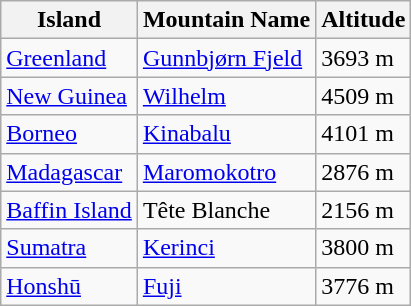<table class="wikitable">
<tr>
<th>Island</th>
<th>Mountain Name</th>
<th>Altitude</th>
</tr>
<tr>
<td><a href='#'>Greenland</a></td>
<td><a href='#'>Gunnbjørn Fjeld</a></td>
<td>3693 m</td>
</tr>
<tr>
<td><a href='#'>New Guinea</a></td>
<td><a href='#'>Wilhelm</a></td>
<td>4509 m</td>
</tr>
<tr>
<td><a href='#'>Borneo</a></td>
<td><a href='#'>Kinabalu</a></td>
<td>4101 m</td>
</tr>
<tr>
<td><a href='#'>Madagascar</a></td>
<td><a href='#'>Maromokotro</a></td>
<td>2876 m</td>
</tr>
<tr>
<td><a href='#'>Baffin Island</a></td>
<td>Tête Blanche</td>
<td>2156 m</td>
</tr>
<tr>
<td><a href='#'>Sumatra</a></td>
<td><a href='#'>Kerinci</a></td>
<td>3800 m</td>
</tr>
<tr>
<td><a href='#'>Honshū</a></td>
<td><a href='#'>Fuji</a></td>
<td>3776 m</td>
</tr>
</table>
